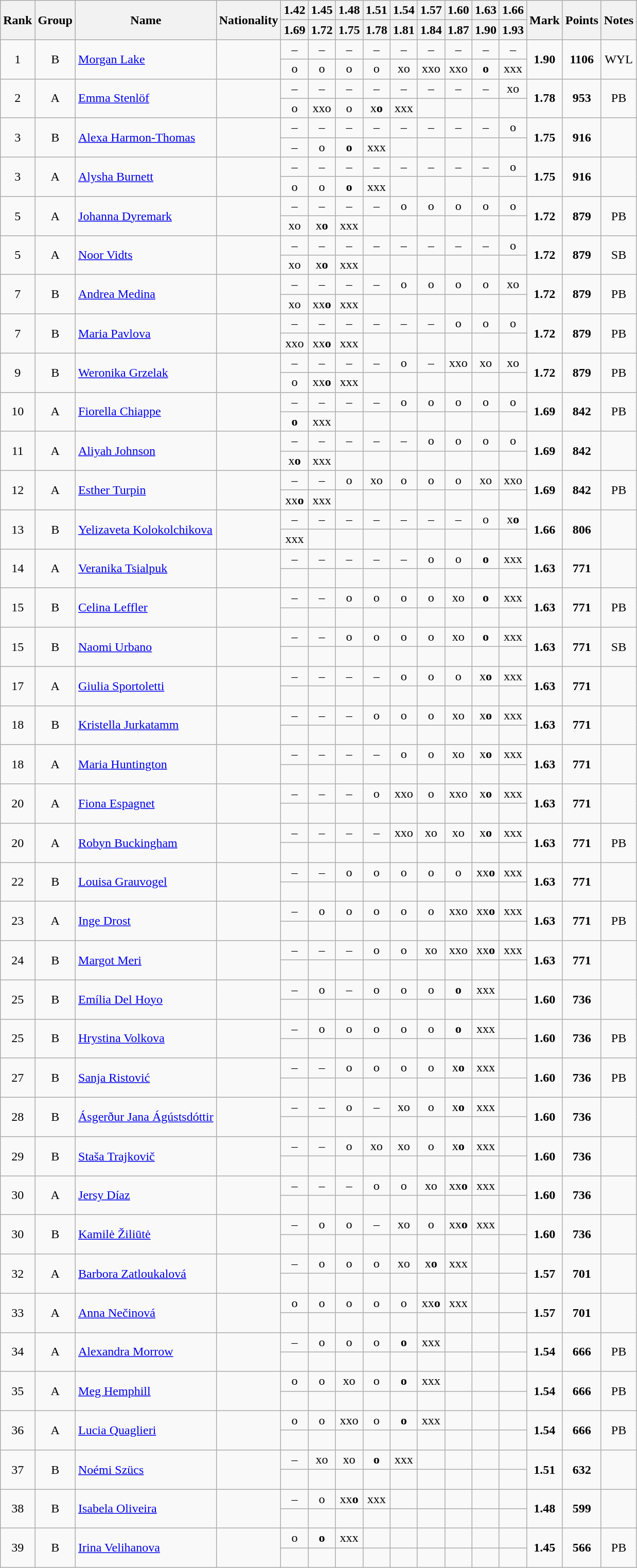<table class="wikitable sortable" style="text-align:center">
<tr>
<th rowspan=2>Rank</th>
<th rowspan=2>Group</th>
<th rowspan=2>Name</th>
<th rowspan=2>Nationality</th>
<th>1.42</th>
<th>1.45</th>
<th>1.48</th>
<th>1.51</th>
<th>1.54</th>
<th>1.57</th>
<th>1.60</th>
<th>1.63</th>
<th>1.66</th>
<th rowspan=2>Mark</th>
<th rowspan=2>Points</th>
<th rowspan=2>Notes</th>
</tr>
<tr>
<th class=unsortable>1.69</th>
<th class=unsortable>1.72</th>
<th class=unsortable>1.75</th>
<th class=unsortable>1.78</th>
<th class=unsortable>1.81</th>
<th class=unsortable>1.84</th>
<th class=unsortable>1.87</th>
<th class=unsortable>1.90</th>
<th class=unsortable>1.93</th>
</tr>
<tr>
<td rowspan=2>1</td>
<td rowspan=2>B</td>
<td rowspan=2 align=left><a href='#'>Morgan Lake</a></td>
<td rowspan=2 align=left></td>
<td>–</td>
<td>–</td>
<td>–</td>
<td>–</td>
<td>–</td>
<td>–</td>
<td>–</td>
<td>–</td>
<td>–</td>
<td rowspan=2><strong>1.90</strong></td>
<td rowspan=2><strong>1106</strong></td>
<td rowspan=2>WYL</td>
</tr>
<tr>
<td>o</td>
<td>o</td>
<td>o</td>
<td>o</td>
<td>xo</td>
<td>xxo</td>
<td>xxo</td>
<td><strong>o</strong></td>
<td>xxx</td>
</tr>
<tr>
<td rowspan=2>2</td>
<td rowspan=2>A</td>
<td rowspan=2 align=left><a href='#'>Emma Stenlöf</a></td>
<td rowspan=2 align=left></td>
<td>–</td>
<td>–</td>
<td>–</td>
<td>–</td>
<td>–</td>
<td>–</td>
<td>–</td>
<td>–</td>
<td>xo</td>
<td rowspan=2><strong>1.78</strong></td>
<td rowspan=2><strong>953</strong></td>
<td rowspan=2>PB</td>
</tr>
<tr>
<td>o</td>
<td>xxo</td>
<td>o</td>
<td>x<strong>o</strong></td>
<td>xxx</td>
<td></td>
<td></td>
<td></td>
<td></td>
</tr>
<tr>
<td rowspan=2>3</td>
<td rowspan=2>B</td>
<td rowspan=2 align=left><a href='#'>Alexa Harmon-Thomas</a></td>
<td rowspan=2 align=left></td>
<td>–</td>
<td>–</td>
<td>–</td>
<td>–</td>
<td>–</td>
<td>–</td>
<td>–</td>
<td>–</td>
<td>o</td>
<td rowspan=2><strong>1.75</strong></td>
<td rowspan=2><strong>916</strong></td>
<td rowspan=2></td>
</tr>
<tr>
<td>–</td>
<td>o</td>
<td><strong>o</strong></td>
<td>xxx</td>
<td></td>
<td></td>
<td></td>
<td></td>
<td></td>
</tr>
<tr>
<td rowspan=2>3</td>
<td rowspan=2>A</td>
<td rowspan=2 align=left><a href='#'>Alysha Burnett</a></td>
<td rowspan=2 align=left></td>
<td>–</td>
<td>–</td>
<td>–</td>
<td>–</td>
<td>–</td>
<td>–</td>
<td>–</td>
<td>–</td>
<td>o</td>
<td rowspan=2><strong>1.75</strong></td>
<td rowspan=2><strong>916</strong></td>
<td rowspan=2></td>
</tr>
<tr>
<td>o</td>
<td>o</td>
<td><strong>o</strong></td>
<td>xxx</td>
<td></td>
<td></td>
<td></td>
<td></td>
<td></td>
</tr>
<tr>
<td rowspan=2>5</td>
<td rowspan=2>A</td>
<td rowspan=2 align=left><a href='#'>Johanna Dyremark</a></td>
<td rowspan=2 align=left></td>
<td>–</td>
<td>–</td>
<td>–</td>
<td>–</td>
<td>o</td>
<td>o</td>
<td>o</td>
<td>o</td>
<td>o</td>
<td rowspan=2><strong>1.72</strong></td>
<td rowspan=2><strong>879</strong></td>
<td rowspan=2>PB</td>
</tr>
<tr>
<td>xo</td>
<td>x<strong>o</strong></td>
<td>xxx</td>
<td></td>
<td></td>
<td></td>
<td></td>
<td></td>
<td></td>
</tr>
<tr>
<td rowspan=2>5</td>
<td rowspan=2>A</td>
<td rowspan=2 align=left><a href='#'>Noor Vidts</a></td>
<td rowspan=2 align=left></td>
<td>–</td>
<td>–</td>
<td>–</td>
<td>–</td>
<td>–</td>
<td>–</td>
<td>–</td>
<td>–</td>
<td>o</td>
<td rowspan=2><strong>1.72</strong></td>
<td rowspan=2><strong>879</strong></td>
<td rowspan=2>SB</td>
</tr>
<tr>
<td>xo</td>
<td>x<strong>o</strong></td>
<td>xxx</td>
<td></td>
<td></td>
<td></td>
<td></td>
<td></td>
<td></td>
</tr>
<tr>
<td rowspan=2>7</td>
<td rowspan=2>B</td>
<td rowspan=2 align=left><a href='#'>Andrea Medina</a></td>
<td rowspan=2 align=left></td>
<td>–</td>
<td>–</td>
<td>–</td>
<td>–</td>
<td>o</td>
<td>o</td>
<td>o</td>
<td>o</td>
<td>xo</td>
<td rowspan=2><strong>1.72</strong></td>
<td rowspan=2><strong>879</strong></td>
<td rowspan=2>PB</td>
</tr>
<tr>
<td>xo</td>
<td>xx<strong>o</strong></td>
<td>xxx</td>
<td></td>
<td></td>
<td></td>
<td></td>
<td></td>
<td></td>
</tr>
<tr>
<td rowspan=2>7</td>
<td rowspan=2>B</td>
<td rowspan=2 align=left><a href='#'>Maria Pavlova</a></td>
<td rowspan=2 align=left></td>
<td>–</td>
<td>–</td>
<td>–</td>
<td>–</td>
<td>–</td>
<td>–</td>
<td>o</td>
<td>o</td>
<td>o</td>
<td rowspan=2><strong>1.72</strong></td>
<td rowspan=2><strong>879</strong></td>
<td rowspan=2>PB</td>
</tr>
<tr>
<td>xxo</td>
<td>xx<strong>o</strong></td>
<td>xxx</td>
<td></td>
<td></td>
<td></td>
<td></td>
<td></td>
<td></td>
</tr>
<tr>
<td rowspan=2>9</td>
<td rowspan=2>B</td>
<td rowspan=2 align=left><a href='#'>Weronika Grzelak</a></td>
<td rowspan=2 align=left></td>
<td>–</td>
<td>–</td>
<td>–</td>
<td>–</td>
<td>o</td>
<td>–</td>
<td>xxo</td>
<td>xo</td>
<td>xo</td>
<td rowspan=2><strong>1.72</strong></td>
<td rowspan=2><strong>879</strong></td>
<td rowspan=2>PB</td>
</tr>
<tr>
<td>o</td>
<td>xx<strong>o</strong></td>
<td>xxx</td>
<td></td>
<td></td>
<td></td>
<td></td>
<td></td>
<td></td>
</tr>
<tr>
<td rowspan=2>10</td>
<td rowspan=2>A</td>
<td rowspan=2 align=left><a href='#'>Fiorella Chiappe</a></td>
<td rowspan=2 align=left></td>
<td>–</td>
<td>–</td>
<td>–</td>
<td>–</td>
<td>o</td>
<td>o</td>
<td>o</td>
<td>o</td>
<td>o</td>
<td rowspan=2><strong>1.69</strong></td>
<td rowspan=2><strong>842</strong></td>
<td rowspan=2>PB</td>
</tr>
<tr>
<td><strong>o</strong></td>
<td>xxx</td>
<td></td>
<td></td>
<td></td>
<td></td>
<td></td>
<td></td>
<td></td>
</tr>
<tr>
<td rowspan=2>11</td>
<td rowspan=2>A</td>
<td rowspan=2 align=left><a href='#'>Aliyah Johnson</a></td>
<td rowspan=2 align=left></td>
<td>–</td>
<td>–</td>
<td>–</td>
<td>–</td>
<td>–</td>
<td>o</td>
<td>o</td>
<td>o</td>
<td>o</td>
<td rowspan=2><strong>1.69</strong></td>
<td rowspan=2><strong>842</strong></td>
<td rowspan=2></td>
</tr>
<tr>
<td>x<strong>o</strong></td>
<td>xxx</td>
<td></td>
<td></td>
<td></td>
<td></td>
<td></td>
<td></td>
<td></td>
</tr>
<tr>
<td rowspan=2>12</td>
<td rowspan=2>A</td>
<td rowspan=2 align=left><a href='#'>Esther Turpin</a></td>
<td rowspan=2 align=left></td>
<td>–</td>
<td>–</td>
<td>o</td>
<td>xo</td>
<td>o</td>
<td>o</td>
<td>o</td>
<td>xo</td>
<td>xxo</td>
<td rowspan=2><strong>1.69</strong></td>
<td rowspan=2><strong>842</strong></td>
<td rowspan=2>PB</td>
</tr>
<tr>
<td>xx<strong>o</strong></td>
<td>xxx</td>
<td></td>
<td></td>
<td></td>
<td></td>
<td></td>
<td></td>
<td></td>
</tr>
<tr>
<td rowspan=2>13</td>
<td rowspan=2>B</td>
<td rowspan=2 align=left><a href='#'>Yelizaveta Kolokolchikova</a></td>
<td rowspan=2 align=left></td>
<td>–</td>
<td>–</td>
<td>–</td>
<td>–</td>
<td>–</td>
<td>–</td>
<td>–</td>
<td>o</td>
<td>x<strong>o</strong></td>
<td rowspan=2><strong>1.66</strong></td>
<td rowspan=2><strong>806</strong></td>
<td rowspan=2></td>
</tr>
<tr>
<td>xxx</td>
<td></td>
<td></td>
<td></td>
<td></td>
<td></td>
<td></td>
<td></td>
<td></td>
</tr>
<tr>
<td rowspan=2>14</td>
<td rowspan=2>A</td>
<td rowspan=2 align=left><a href='#'>Veranika Tsialpuk</a></td>
<td rowspan=2 align=left></td>
<td>–</td>
<td>–</td>
<td>–</td>
<td>–</td>
<td>–</td>
<td>o</td>
<td>o</td>
<td><strong>o</strong></td>
<td>xxx</td>
<td rowspan=2><strong>1.63</strong></td>
<td rowspan=2><strong>771</strong></td>
<td rowspan=2></td>
</tr>
<tr>
<td> </td>
<td></td>
<td></td>
<td></td>
<td></td>
<td></td>
<td></td>
<td></td>
<td></td>
</tr>
<tr>
<td rowspan=2>15</td>
<td rowspan=2>B</td>
<td rowspan=2 align=left><a href='#'>Celina Leffler</a></td>
<td rowspan=2 align=left></td>
<td>–</td>
<td>–</td>
<td>o</td>
<td>o</td>
<td>o</td>
<td>o</td>
<td>xo</td>
<td><strong>o</strong></td>
<td>xxx</td>
<td rowspan=2><strong>1.63</strong></td>
<td rowspan=2><strong>771</strong></td>
<td rowspan=2>PB</td>
</tr>
<tr>
<td> </td>
<td></td>
<td></td>
<td></td>
<td></td>
<td></td>
<td></td>
<td></td>
<td></td>
</tr>
<tr>
<td rowspan=2>15</td>
<td rowspan=2>B</td>
<td rowspan=2 align=left><a href='#'>Naomi Urbano</a></td>
<td rowspan=2 align=left></td>
<td>–</td>
<td>–</td>
<td>o</td>
<td>o</td>
<td>o</td>
<td>o</td>
<td>xo</td>
<td><strong>o</strong></td>
<td>xxx</td>
<td rowspan=2><strong>1.63</strong></td>
<td rowspan=2><strong>771</strong></td>
<td rowspan=2>SB</td>
</tr>
<tr>
<td> </td>
<td></td>
<td></td>
<td></td>
<td></td>
<td></td>
<td></td>
<td></td>
<td></td>
</tr>
<tr>
<td rowspan=2>17</td>
<td rowspan=2>A</td>
<td rowspan=2 align=left><a href='#'>Giulia Sportoletti</a></td>
<td rowspan=2 align=left></td>
<td>–</td>
<td>–</td>
<td>–</td>
<td>–</td>
<td>o</td>
<td>o</td>
<td>o</td>
<td>x<strong>o</strong></td>
<td>xxx</td>
<td rowspan=2><strong>1.63</strong></td>
<td rowspan=2><strong>771</strong></td>
<td rowspan=2></td>
</tr>
<tr>
<td> </td>
<td></td>
<td></td>
<td></td>
<td></td>
<td></td>
<td></td>
<td></td>
<td></td>
</tr>
<tr>
<td rowspan=2>18</td>
<td rowspan=2>B</td>
<td rowspan=2 align=left><a href='#'>Kristella Jurkatamm</a></td>
<td rowspan=2 align=left></td>
<td>–</td>
<td>–</td>
<td>–</td>
<td>o</td>
<td>o</td>
<td>o</td>
<td>xo</td>
<td>x<strong>o</strong></td>
<td>xxx</td>
<td rowspan=2><strong>1.63</strong></td>
<td rowspan=2><strong>771</strong></td>
<td rowspan=2></td>
</tr>
<tr>
<td> </td>
<td></td>
<td></td>
<td></td>
<td></td>
<td></td>
<td></td>
<td></td>
<td></td>
</tr>
<tr>
<td rowspan=2>18</td>
<td rowspan=2>A</td>
<td rowspan=2 align=left><a href='#'>Maria Huntington</a></td>
<td rowspan=2 align=left></td>
<td>–</td>
<td>–</td>
<td>–</td>
<td>–</td>
<td>o</td>
<td>o</td>
<td>xo</td>
<td>x<strong>o</strong></td>
<td>xxx</td>
<td rowspan=2><strong>1.63</strong></td>
<td rowspan=2><strong>771</strong></td>
<td rowspan=2></td>
</tr>
<tr>
<td> </td>
<td></td>
<td></td>
<td></td>
<td></td>
<td></td>
<td></td>
<td></td>
<td></td>
</tr>
<tr>
<td rowspan=2>20</td>
<td rowspan=2>A</td>
<td rowspan=2 align=left><a href='#'>Fiona Espagnet</a></td>
<td rowspan=2 align=left></td>
<td>–</td>
<td>–</td>
<td>–</td>
<td>o</td>
<td>xxo</td>
<td>o</td>
<td>xxo</td>
<td>x<strong>o</strong></td>
<td>xxx</td>
<td rowspan=2><strong>1.63</strong></td>
<td rowspan=2><strong>771</strong></td>
<td rowspan=2></td>
</tr>
<tr>
<td> </td>
<td></td>
<td></td>
<td></td>
<td></td>
<td></td>
<td></td>
<td></td>
<td></td>
</tr>
<tr>
<td rowspan=2>20</td>
<td rowspan=2>A</td>
<td rowspan=2 align=left><a href='#'>Robyn Buckingham</a></td>
<td rowspan=2 align=left></td>
<td>–</td>
<td>–</td>
<td>–</td>
<td>–</td>
<td>xxo</td>
<td>xo</td>
<td>xo</td>
<td>x<strong>o</strong></td>
<td>xxx</td>
<td rowspan=2><strong>1.63</strong></td>
<td rowspan=2><strong>771</strong></td>
<td rowspan=2>PB</td>
</tr>
<tr>
<td> </td>
<td></td>
<td></td>
<td></td>
<td></td>
<td></td>
<td></td>
<td></td>
<td></td>
</tr>
<tr>
<td rowspan=2>22</td>
<td rowspan=2>B</td>
<td rowspan=2 align=left><a href='#'>Louisa Grauvogel</a></td>
<td rowspan=2 align=left></td>
<td>–</td>
<td>–</td>
<td>o</td>
<td>o</td>
<td>o</td>
<td>o</td>
<td>o</td>
<td>xx<strong>o</strong></td>
<td>xxx</td>
<td rowspan=2><strong>1.63</strong></td>
<td rowspan=2><strong>771</strong></td>
<td rowspan=2></td>
</tr>
<tr>
<td> </td>
<td></td>
<td></td>
<td></td>
<td></td>
<td></td>
<td></td>
<td></td>
<td></td>
</tr>
<tr>
<td rowspan=2>23</td>
<td rowspan=2>A</td>
<td rowspan=2 align=left><a href='#'>Inge Drost</a></td>
<td rowspan=2 align=left></td>
<td>–</td>
<td>o</td>
<td>o</td>
<td>o</td>
<td>o</td>
<td>o</td>
<td>xxo</td>
<td>xx<strong>o</strong></td>
<td>xxx</td>
<td rowspan=2><strong>1.63</strong></td>
<td rowspan=2><strong>771</strong></td>
<td rowspan=2>PB</td>
</tr>
<tr>
<td> </td>
<td></td>
<td></td>
<td></td>
<td></td>
<td></td>
<td></td>
<td></td>
<td></td>
</tr>
<tr>
<td rowspan=2>24</td>
<td rowspan=2>B</td>
<td rowspan=2 align=left><a href='#'>Margot Meri</a></td>
<td rowspan=2 align=left></td>
<td>–</td>
<td>–</td>
<td>–</td>
<td>o</td>
<td>o</td>
<td>xo</td>
<td>xxo</td>
<td>xx<strong>o</strong></td>
<td>xxx</td>
<td rowspan=2><strong>1.63</strong></td>
<td rowspan=2><strong>771</strong></td>
<td rowspan=2></td>
</tr>
<tr>
<td> </td>
<td></td>
<td></td>
<td></td>
<td></td>
<td></td>
<td></td>
<td></td>
<td></td>
</tr>
<tr>
<td rowspan=2>25</td>
<td rowspan=2>B</td>
<td rowspan=2 align=left><a href='#'>Emília Del Hoyo</a></td>
<td rowspan=2 align=left></td>
<td>–</td>
<td>o</td>
<td>–</td>
<td>o</td>
<td>o</td>
<td>o</td>
<td><strong>o</strong></td>
<td>xxx</td>
<td></td>
<td rowspan=2><strong>1.60</strong></td>
<td rowspan=2><strong>736</strong></td>
<td rowspan=2></td>
</tr>
<tr>
<td> </td>
<td></td>
<td></td>
<td></td>
<td></td>
<td></td>
<td></td>
<td></td>
<td></td>
</tr>
<tr>
<td rowspan=2>25</td>
<td rowspan=2>B</td>
<td rowspan=2 align=left><a href='#'>Hrystina Volkova</a></td>
<td rowspan=2 align=left></td>
<td>–</td>
<td>o</td>
<td>o</td>
<td>o</td>
<td>o</td>
<td>o</td>
<td><strong>o</strong></td>
<td>xxx</td>
<td></td>
<td rowspan=2><strong>1.60</strong></td>
<td rowspan=2><strong>736</strong></td>
<td rowspan=2>PB</td>
</tr>
<tr>
<td> </td>
<td></td>
<td></td>
<td></td>
<td></td>
<td></td>
<td></td>
<td></td>
<td></td>
</tr>
<tr>
<td rowspan=2>27</td>
<td rowspan=2>B</td>
<td rowspan=2 align=left><a href='#'>Sanja Ristović</a></td>
<td rowspan=2 align=left></td>
<td>–</td>
<td>–</td>
<td>o</td>
<td>o</td>
<td>o</td>
<td>o</td>
<td>x<strong>o</strong></td>
<td>xxx</td>
<td></td>
<td rowspan=2><strong>1.60</strong></td>
<td rowspan=2><strong>736</strong></td>
<td rowspan=2>PB</td>
</tr>
<tr>
<td> </td>
<td></td>
<td></td>
<td></td>
<td></td>
<td></td>
<td></td>
<td></td>
<td></td>
</tr>
<tr>
<td rowspan=2>28</td>
<td rowspan=2>B</td>
<td rowspan=2 align=left><a href='#'>Ásgerður Jana Ágústsdóttir</a></td>
<td rowspan=2 align=left></td>
<td>–</td>
<td>–</td>
<td>o</td>
<td>–</td>
<td>xo</td>
<td>o</td>
<td>x<strong>o</strong></td>
<td>xxx</td>
<td></td>
<td rowspan=2><strong>1.60</strong></td>
<td rowspan=2><strong>736</strong></td>
<td rowspan=2></td>
</tr>
<tr>
<td> </td>
<td></td>
<td></td>
<td></td>
<td></td>
<td></td>
<td></td>
<td></td>
<td></td>
</tr>
<tr>
<td rowspan=2>29</td>
<td rowspan=2>B</td>
<td rowspan=2 align=left><a href='#'>Staša Trajkovič</a></td>
<td rowspan=2 align=left></td>
<td>–</td>
<td>–</td>
<td>o</td>
<td>xo</td>
<td>xo</td>
<td>o</td>
<td>x<strong>o</strong></td>
<td>xxx</td>
<td></td>
<td rowspan=2><strong>1.60</strong></td>
<td rowspan=2><strong>736</strong></td>
<td rowspan=2></td>
</tr>
<tr>
<td> </td>
<td></td>
<td></td>
<td></td>
<td></td>
<td></td>
<td></td>
<td></td>
<td></td>
</tr>
<tr>
<td rowspan=2>30</td>
<td rowspan=2>A</td>
<td rowspan=2 align=left><a href='#'>Jersy Díaz</a></td>
<td rowspan=2 align=left></td>
<td>–</td>
<td>–</td>
<td>–</td>
<td>o</td>
<td>o</td>
<td>xo</td>
<td>xx<strong>o</strong></td>
<td>xxx</td>
<td></td>
<td rowspan=2><strong>1.60</strong></td>
<td rowspan=2><strong>736</strong></td>
<td rowspan=2></td>
</tr>
<tr>
<td> </td>
<td></td>
<td></td>
<td></td>
<td></td>
<td></td>
<td></td>
<td></td>
<td></td>
</tr>
<tr>
<td rowspan=2>30</td>
<td rowspan=2>B</td>
<td rowspan=2 align=left><a href='#'>Kamilė Žiliūtė</a></td>
<td rowspan=2 align=left></td>
<td>–</td>
<td>o</td>
<td>o</td>
<td>–</td>
<td>xo</td>
<td>o</td>
<td>xx<strong>o</strong></td>
<td>xxx</td>
<td></td>
<td rowspan=2><strong>1.60</strong></td>
<td rowspan=2><strong>736</strong></td>
<td rowspan=2></td>
</tr>
<tr>
<td> </td>
<td></td>
<td></td>
<td></td>
<td></td>
<td></td>
<td></td>
<td></td>
<td></td>
</tr>
<tr>
<td rowspan=2>32</td>
<td rowspan=2>A</td>
<td rowspan=2 align=left><a href='#'>Barbora Zatloukalová</a></td>
<td rowspan=2 align=left></td>
<td>–</td>
<td>o</td>
<td>o</td>
<td>o</td>
<td>xo</td>
<td>x<strong>o</strong></td>
<td>xxx</td>
<td></td>
<td></td>
<td rowspan=2><strong>1.57</strong></td>
<td rowspan=2><strong>701</strong></td>
<td rowspan=2></td>
</tr>
<tr>
<td> </td>
<td></td>
<td></td>
<td></td>
<td></td>
<td></td>
<td></td>
<td></td>
<td></td>
</tr>
<tr>
<td rowspan=2>33</td>
<td rowspan=2>A</td>
<td rowspan=2 align=left><a href='#'>Anna Nečinová</a></td>
<td rowspan=2 align=left></td>
<td>o</td>
<td>o</td>
<td>o</td>
<td>o</td>
<td>o</td>
<td>xx<strong>o</strong></td>
<td>xxx</td>
<td></td>
<td></td>
<td rowspan=2><strong>1.57</strong></td>
<td rowspan=2><strong>701</strong></td>
<td rowspan=2></td>
</tr>
<tr>
<td> </td>
<td></td>
<td></td>
<td></td>
<td></td>
<td></td>
<td></td>
<td></td>
<td></td>
</tr>
<tr>
<td rowspan=2>34</td>
<td rowspan=2>A</td>
<td rowspan=2 align=left><a href='#'>Alexandra Morrow</a></td>
<td rowspan=2 align=left></td>
<td>–</td>
<td>o</td>
<td>o</td>
<td>o</td>
<td><strong>o</strong></td>
<td>xxx</td>
<td></td>
<td></td>
<td></td>
<td rowspan=2><strong>1.54</strong></td>
<td rowspan=2><strong>666</strong></td>
<td rowspan=2>PB</td>
</tr>
<tr>
<td> </td>
<td></td>
<td></td>
<td></td>
<td></td>
<td></td>
<td></td>
<td></td>
<td></td>
</tr>
<tr>
<td rowspan=2>35</td>
<td rowspan=2>A</td>
<td rowspan=2 align=left><a href='#'>Meg Hemphill</a></td>
<td rowspan=2 align=left></td>
<td>o</td>
<td>o</td>
<td>xo</td>
<td>o</td>
<td><strong>o</strong></td>
<td>xxx</td>
<td></td>
<td></td>
<td></td>
<td rowspan=2><strong>1.54</strong></td>
<td rowspan=2><strong>666</strong></td>
<td rowspan=2>PB</td>
</tr>
<tr>
<td> </td>
<td></td>
<td></td>
<td></td>
<td></td>
<td></td>
<td></td>
<td></td>
<td></td>
</tr>
<tr>
<td rowspan=2>36</td>
<td rowspan=2>A</td>
<td rowspan=2 align=left><a href='#'>Lucia Quaglieri</a></td>
<td rowspan=2 align=left></td>
<td>o</td>
<td>o</td>
<td>xxo</td>
<td>o</td>
<td><strong>o</strong></td>
<td>xxx</td>
<td></td>
<td></td>
<td></td>
<td rowspan=2><strong>1.54</strong></td>
<td rowspan=2><strong>666</strong></td>
<td rowspan=2>PB</td>
</tr>
<tr>
<td> </td>
<td></td>
<td></td>
<td></td>
<td></td>
<td></td>
<td></td>
<td></td>
<td></td>
</tr>
<tr>
<td rowspan=2>37</td>
<td rowspan=2>B</td>
<td rowspan=2 align=left><a href='#'>Noémi Szücs</a></td>
<td rowspan=2 align=left></td>
<td>–</td>
<td>xo</td>
<td>xo</td>
<td><strong>o</strong></td>
<td>xxx</td>
<td></td>
<td></td>
<td></td>
<td></td>
<td rowspan=2><strong>1.51</strong></td>
<td rowspan=2><strong>632</strong></td>
<td rowspan=2></td>
</tr>
<tr>
<td> </td>
<td></td>
<td></td>
<td></td>
<td></td>
<td></td>
<td></td>
<td></td>
<td></td>
</tr>
<tr>
<td rowspan=2>38</td>
<td rowspan=2>B</td>
<td rowspan=2 align=left><a href='#'>Isabela Oliveira</a></td>
<td rowspan=2 align=left></td>
<td>–</td>
<td>o</td>
<td>xx<strong>o</strong></td>
<td>xxx</td>
<td></td>
<td></td>
<td></td>
<td></td>
<td></td>
<td rowspan=2><strong>1.48</strong></td>
<td rowspan=2><strong>599</strong></td>
<td rowspan=2></td>
</tr>
<tr>
<td> </td>
<td></td>
<td></td>
<td></td>
<td></td>
<td></td>
<td></td>
<td></td>
<td></td>
</tr>
<tr>
<td rowspan=2>39</td>
<td rowspan=2>B</td>
<td rowspan=2 align=left><a href='#'>Irina Velihanova</a></td>
<td rowspan=2 align=left></td>
<td>o</td>
<td><strong>o</strong></td>
<td>xxx</td>
<td></td>
<td></td>
<td></td>
<td></td>
<td></td>
<td></td>
<td rowspan=2><strong>1.45</strong></td>
<td rowspan=2><strong>566</strong></td>
<td rowspan=2>PB</td>
</tr>
<tr>
<td> </td>
<td></td>
<td></td>
<td></td>
<td></td>
<td></td>
<td></td>
<td></td>
<td></td>
</tr>
</table>
